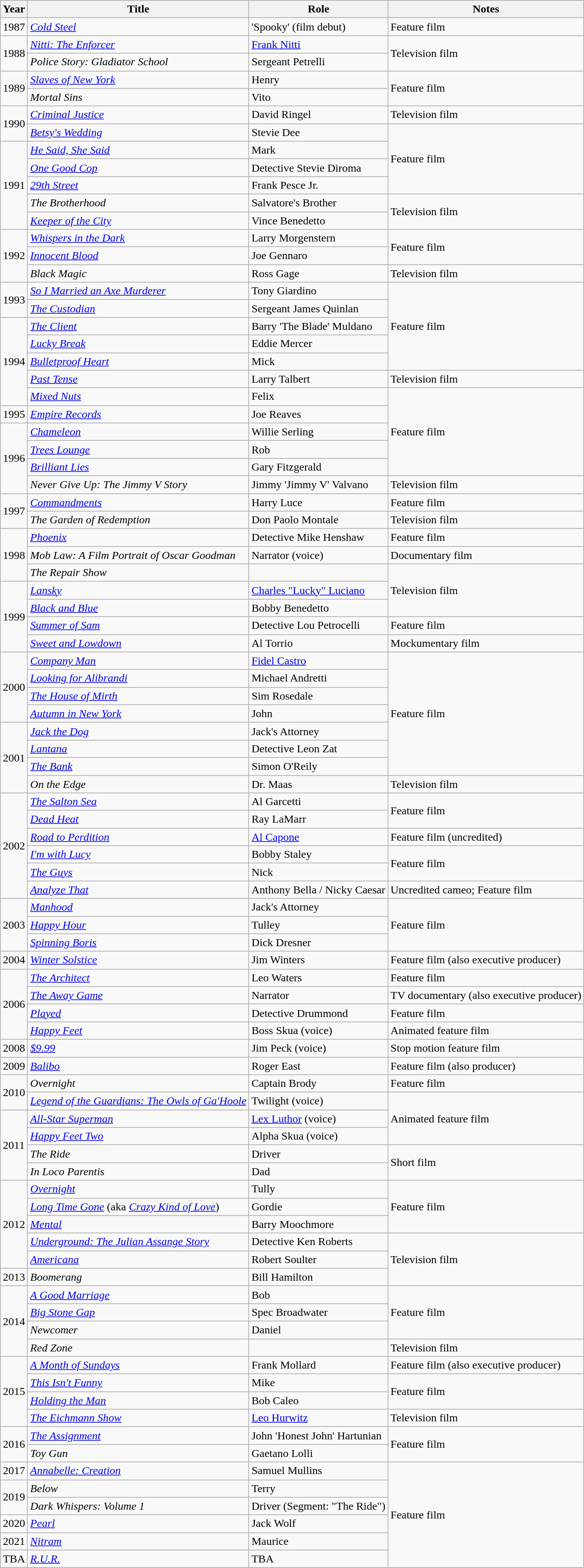<table class="wikitable sortable">
<tr>
<th>Year</th>
<th>Title</th>
<th>Role</th>
<th>Notes</th>
</tr>
<tr>
<td>1987</td>
<td><em><a href='#'>Cold Steel</a></em></td>
<td>'Spooky' (film debut)</td>
<td>Feature film</td>
</tr>
<tr>
<td rowspan="2">1988</td>
<td><em><a href='#'>Nitti: The Enforcer</a></em></td>
<td><a href='#'>Frank Nitti</a></td>
<td rowspan="2">Television film</td>
</tr>
<tr>
<td><em>Police Story: Gladiator School</em></td>
<td>Sergeant Petrelli</td>
</tr>
<tr>
<td rowspan="2">1989</td>
<td><em><a href='#'>Slaves of New York</a></em></td>
<td>Henry</td>
<td rowspan="2">Feature film</td>
</tr>
<tr>
<td><em>Mortal Sins</em></td>
<td>Vito</td>
</tr>
<tr>
<td rowspan="2">1990</td>
<td><em><a href='#'>Criminal Justice</a></em></td>
<td>David Ringel</td>
<td>Television film</td>
</tr>
<tr>
<td><em><a href='#'>Betsy's Wedding</a></em></td>
<td>Stevie Dee</td>
<td rowspan="4">Feature film</td>
</tr>
<tr>
<td rowspan="5">1991</td>
<td><em><a href='#'>He Said, She Said</a></em></td>
<td>Mark</td>
</tr>
<tr>
<td><em><a href='#'>One Good Cop</a></em></td>
<td>Detective Stevie Diroma</td>
</tr>
<tr>
<td><em><a href='#'>29th Street</a></em></td>
<td>Frank Pesce Jr.</td>
</tr>
<tr>
<td><em>The Brotherhood</em></td>
<td>Salvatore's Brother</td>
<td rowspan="2">Television film</td>
</tr>
<tr>
<td><em><a href='#'>Keeper of the City</a></em></td>
<td>Vince Benedetto</td>
</tr>
<tr>
<td rowspan="3">1992</td>
<td><em><a href='#'>Whispers in the Dark</a></em></td>
<td>Larry Morgenstern</td>
<td rowspan="2">Feature film</td>
</tr>
<tr>
<td><em><a href='#'>Innocent Blood</a></em></td>
<td>Joe Gennaro</td>
</tr>
<tr>
<td><em>Black Magic</em></td>
<td>Ross Gage</td>
<td>Television film</td>
</tr>
<tr>
<td rowspan="2">1993</td>
<td><em><a href='#'>So I Married an Axe Murderer</a></em></td>
<td>Tony Giardino</td>
<td rowspan="5">Feature film</td>
</tr>
<tr>
<td><em><a href='#'>The Custodian</a></em></td>
<td>Sergeant James Quinlan</td>
</tr>
<tr>
<td rowspan="5">1994</td>
<td><em><a href='#'>The Client</a></em></td>
<td>Barry 'The Blade' Muldano</td>
</tr>
<tr>
<td><em><a href='#'>Lucky Break</a></em></td>
<td>Eddie Mercer</td>
</tr>
<tr>
<td><em><a href='#'>Bulletproof Heart</a></em></td>
<td>Mick</td>
</tr>
<tr>
<td><em><a href='#'>Past Tense</a></em></td>
<td>Larry Talbert</td>
<td>Television film</td>
</tr>
<tr>
<td><em><a href='#'>Mixed Nuts</a></em></td>
<td>Felix</td>
<td rowspan="5">Feature film</td>
</tr>
<tr>
<td>1995</td>
<td><em><a href='#'>Empire Records</a></em></td>
<td>Joe Reaves</td>
</tr>
<tr>
<td rowspan="4">1996</td>
<td><em><a href='#'>Chameleon</a></em></td>
<td>Willie Serling</td>
</tr>
<tr>
<td><em><a href='#'>Trees Lounge</a></em></td>
<td>Rob</td>
</tr>
<tr>
<td><em><a href='#'>Brilliant Lies</a></em></td>
<td>Gary Fitzgerald</td>
</tr>
<tr>
<td><em>Never Give Up: The Jimmy V Story</em></td>
<td>Jimmy 'Jimmy V' Valvano</td>
<td>Television film</td>
</tr>
<tr>
<td rowspan="2">1997</td>
<td><em><a href='#'>Commandments</a></em></td>
<td>Harry Luce</td>
<td>Feature film</td>
</tr>
<tr>
<td><em>The Garden of Redemption</em></td>
<td>Don Paolo Montale</td>
<td>Television film</td>
</tr>
<tr>
<td rowspan="3">1998</td>
<td><em><a href='#'>Phoenix</a></em></td>
<td>Detective Mike Henshaw</td>
<td>Feature film</td>
</tr>
<tr>
<td><em>Mob Law: A Film Portrait of Oscar Goodman</em></td>
<td>Narrator (voice)</td>
<td>Documentary film</td>
</tr>
<tr>
<td><em>The Repair Show</em></td>
<td></td>
<td rowspan="3">Television film</td>
</tr>
<tr>
<td rowspan="4">1999</td>
<td><em><a href='#'>Lansky</a></em></td>
<td><a href='#'>Charles "Lucky" Luciano</a></td>
</tr>
<tr>
<td><em><a href='#'>Black and Blue</a></em></td>
<td>Bobby Benedetto</td>
</tr>
<tr>
<td><em><a href='#'>Summer of Sam</a></em></td>
<td>Detective Lou Petrocelli</td>
<td>Feature film</td>
</tr>
<tr>
<td><em><a href='#'>Sweet and Lowdown</a></em></td>
<td>Al Torrio</td>
<td>Mockumentary film</td>
</tr>
<tr>
<td rowspan="4">2000</td>
<td><em><a href='#'>Company Man</a></em></td>
<td><a href='#'>Fidel Castro</a></td>
<td rowspan="7">Feature film</td>
</tr>
<tr>
<td><em><a href='#'>Looking for Alibrandi</a></em></td>
<td>Michael Andretti</td>
</tr>
<tr>
<td><em><a href='#'>The House of Mirth</a></em></td>
<td>Sim Rosedale</td>
</tr>
<tr>
<td><em><a href='#'>Autumn in New York</a></em></td>
<td>John</td>
</tr>
<tr>
<td rowspan="4">2001</td>
<td><em><a href='#'>Jack the Dog</a></em></td>
<td>Jack's Attorney</td>
</tr>
<tr>
<td><em><a href='#'>Lantana</a></em></td>
<td>Detective Leon Zat</td>
</tr>
<tr>
<td><em><a href='#'>The Bank</a></em></td>
<td>Simon O'Reily</td>
</tr>
<tr>
<td><em>On the Edge</em></td>
<td>Dr. Maas</td>
<td>Television film</td>
</tr>
<tr>
<td rowspan="6">2002</td>
<td><em><a href='#'>The Salton Sea</a></em></td>
<td>Al Garcetti</td>
<td rowspan="2">Feature film</td>
</tr>
<tr>
<td><em><a href='#'>Dead Heat</a></em></td>
<td>Ray LaMarr</td>
</tr>
<tr>
<td><em><a href='#'>Road to Perdition</a></em></td>
<td><a href='#'>Al Capone</a></td>
<td>Feature film (uncredited)</td>
</tr>
<tr>
<td><em><a href='#'>I'm with Lucy</a></em></td>
<td>Bobby Staley</td>
<td rowspan="2">Feature film</td>
</tr>
<tr>
<td><em><a href='#'>The Guys</a></em></td>
<td>Nick</td>
</tr>
<tr>
<td><em><a href='#'>Analyze That</a></em></td>
<td>Anthony Bella / Nicky Caesar</td>
<td>Uncredited cameo; Feature film</td>
</tr>
<tr>
<td rowspan="3">2003</td>
<td><em><a href='#'>Manhood</a></em></td>
<td>Jack's Attorney</td>
<td rowspan=3>Feature film</td>
</tr>
<tr>
<td><em><a href='#'>Happy Hour</a></em></td>
<td>Tulley</td>
</tr>
<tr>
<td><em><a href='#'>Spinning Boris</a></em></td>
<td>Dick Dresner</td>
</tr>
<tr>
<td>2004</td>
<td><em><a href='#'>Winter Solstice</a></em></td>
<td>Jim Winters</td>
<td>Feature film (also executive producer)</td>
</tr>
<tr>
<td rowspan="4">2006</td>
<td><em><a href='#'>The Architect</a></em></td>
<td>Leo Waters</td>
<td>Feature film</td>
</tr>
<tr>
<td><em><a href='#'>The Away Game</a></em></td>
<td>Narrator</td>
<td>TV documentary (also executive producer)</td>
</tr>
<tr>
<td><em><a href='#'>Played</a></em></td>
<td>Detective Drummond</td>
<td>Feature film</td>
</tr>
<tr>
<td><em><a href='#'>Happy Feet</a></em></td>
<td>Boss Skua (voice)</td>
<td>Animated feature film</td>
</tr>
<tr>
<td>2008</td>
<td><em><a href='#'>$9.99</a></em></td>
<td>Jim Peck (voice)</td>
<td>Stop motion feature film</td>
</tr>
<tr>
<td>2009</td>
<td><em><a href='#'>Balibo</a></em></td>
<td>Roger East</td>
<td>Feature film (also producer)</td>
</tr>
<tr>
<td rowspan="2">2010</td>
<td><em>Overnight</em></td>
<td>Captain Brody</td>
<td>Feature film</td>
</tr>
<tr>
<td><em><a href='#'>Legend of the Guardians: The Owls of Ga'Hoole</a></em></td>
<td>Twilight (voice)</td>
<td rowspan="3">Animated feature film</td>
</tr>
<tr>
<td rowspan="4">2011</td>
<td><em><a href='#'>All-Star Superman</a></em></td>
<td><a href='#'>Lex Luthor</a> (voice)</td>
</tr>
<tr>
<td><em><a href='#'>Happy Feet Two</a></em></td>
<td>Alpha Skua (voice)</td>
</tr>
<tr>
<td><em>The Ride</em></td>
<td>Driver</td>
<td rowspan="2">Short film</td>
</tr>
<tr>
<td><em>In Loco Parentis</em></td>
<td>Dad</td>
</tr>
<tr>
<td rowspan="5">2012</td>
<td><em><a href='#'>Overnight</a></em></td>
<td>Tully</td>
<td rowspan="3">Feature film</td>
</tr>
<tr>
<td><em><a href='#'>Long Time Gone</a></em> (aka <em><a href='#'>Crazy Kind of Love</a></em>)</td>
<td>Gordie</td>
</tr>
<tr>
<td><em><a href='#'>Mental</a></em></td>
<td>Barry Moochmore</td>
</tr>
<tr>
<td><em><a href='#'>Underground: The Julian Assange Story</a></em></td>
<td>Detective Ken Roberts</td>
<td rowspan="3">Television film</td>
</tr>
<tr>
<td><em><a href='#'>Americana</a></em></td>
<td>Robert Soulter</td>
</tr>
<tr>
<td>2013</td>
<td><em>Boomerang</em></td>
<td>Bill Hamilton</td>
</tr>
<tr>
<td rowspan="4">2014</td>
<td><em><a href='#'>A Good Marriage</a></em></td>
<td>Bob</td>
<td rowspan="3">Feature film</td>
</tr>
<tr>
<td><em><a href='#'>Big Stone Gap</a></em></td>
<td>Spec Broadwater</td>
</tr>
<tr>
<td><em>Newcomer</em></td>
<td>Daniel</td>
</tr>
<tr>
<td><em>Red Zone</em></td>
<td></td>
<td>Television film</td>
</tr>
<tr>
<td rowspan="4">2015</td>
<td><em><a href='#'>A Month of Sundays</a></em></td>
<td>Frank Mollard</td>
<td>Feature film (also executive producer)</td>
</tr>
<tr>
<td><em><a href='#'>This Isn't Funny</a></em></td>
<td>Mike</td>
<td rowspan="2">Feature film</td>
</tr>
<tr>
<td><em><a href='#'>Holding the Man</a></em></td>
<td>Bob Caleo</td>
</tr>
<tr>
<td><em><a href='#'>The Eichmann Show</a></em></td>
<td><a href='#'>Leo Hurwitz</a></td>
<td>Television film</td>
</tr>
<tr>
<td rowspan="2">2016</td>
<td><em><a href='#'>The Assignment</a></em></td>
<td>John 'Honest John' Hartunian</td>
<td rowspan="2">Feature film</td>
</tr>
<tr>
<td><em>Toy Gun</em></td>
<td>Gaetano Lolli</td>
</tr>
<tr>
<td>2017</td>
<td><em><a href='#'>Annabelle: Creation</a></em></td>
<td>Samuel Mullins</td>
<td rowspan="6">Feature film</td>
</tr>
<tr>
<td rowspan="2">2019</td>
<td><em>Below </em></td>
<td>Terry</td>
</tr>
<tr>
<td><em>Dark Whispers: Volume 1</em></td>
<td>Driver (Segment: "The Ride")</td>
</tr>
<tr>
<td>2020</td>
<td><em><a href='#'>Pearl</a></em></td>
<td>Jack Wolf</td>
</tr>
<tr>
<td>2021</td>
<td><em><a href='#'>Nitram</a></em></td>
<td>Maurice</td>
</tr>
<tr>
<td>TBA</td>
<td><em><a href='#'>R.U.R.</a></em></td>
<td>TBA</td>
</tr>
</table>
